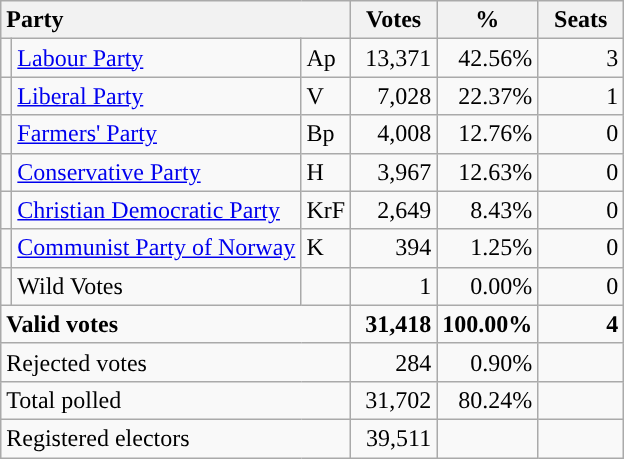<table class="wikitable" border="1" style="text-align:right;">
<tr>
<th style="text-align:left;" colspan=3>Party</th>
<th align=center width="50">Votes</th>
<th align=center width="50">%</th>
<th align=center width="50">Seats</th>
</tr>
<tr>
<td style="color:inherit;background:"></td>
<td align=left><a href='#'>Labour Party</a></td>
<td align=left>Ap</td>
<td>13,371</td>
<td>42.56%</td>
<td>3</td>
</tr>
<tr>
<td style="color:inherit;background:"></td>
<td align=left><a href='#'>Liberal Party</a></td>
<td align=left>V</td>
<td>7,028</td>
<td>22.37%</td>
<td>1</td>
</tr>
<tr>
<td style="color:inherit;background:"></td>
<td align=left><a href='#'>Farmers' Party</a></td>
<td align=left>Bp</td>
<td>4,008</td>
<td>12.76%</td>
<td>0</td>
</tr>
<tr>
<td style="color:inherit;background:"></td>
<td align=left><a href='#'>Conservative Party</a></td>
<td align=left>H</td>
<td>3,967</td>
<td>12.63%</td>
<td>0</td>
</tr>
<tr>
<td style="color:inherit;background:"></td>
<td align=left><a href='#'>Christian Democratic Party</a></td>
<td align=left>KrF</td>
<td>2,649</td>
<td>8.43%</td>
<td>0</td>
</tr>
<tr>
<td style="color:inherit;background:"></td>
<td align=left><a href='#'>Communist Party of Norway</a></td>
<td align=left>K</td>
<td>394</td>
<td>1.25%</td>
<td>0</td>
</tr>
<tr>
<td></td>
<td align=left>Wild Votes</td>
<td align=left></td>
<td>1</td>
<td>0.00%</td>
<td>0</td>
</tr>
<tr style="font-weight:bold">
<td align=left colspan=3>Valid votes</td>
<td>31,418</td>
<td>100.00%</td>
<td>4</td>
</tr>
<tr>
<td align=left colspan=3>Rejected votes</td>
<td>284</td>
<td>0.90%</td>
<td></td>
</tr>
<tr>
<td align=left colspan=3>Total polled</td>
<td>31,702</td>
<td>80.24%</td>
<td></td>
</tr>
<tr>
<td align=left colspan=3>Registered electors</td>
<td>39,511</td>
<td></td>
<td></td>
</tr>
</table>
